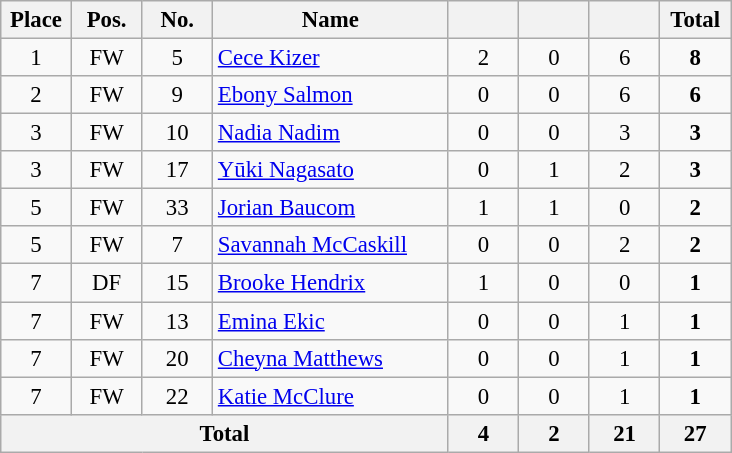<table class="wikitable sortable" style="font-size: 95%; text-align: center;">
<tr>
<th width=40>Place</th>
<th width=40>Pos.</th>
<th width=40>No.</th>
<th width=150>Name</th>
<th width=40></th>
<th width=40></th>
<th width=40></th>
<th width=40><strong>Total</strong></th>
</tr>
<tr>
<td>1</td>
<td>FW</td>
<td>5</td>
<td align="left"> <a href='#'>Cece Kizer</a></td>
<td>2</td>
<td>0</td>
<td>6</td>
<td><strong>8</strong></td>
</tr>
<tr>
<td>2</td>
<td>FW</td>
<td>9</td>
<td align="left"> <a href='#'>Ebony Salmon</a></td>
<td>0</td>
<td>0</td>
<td>6</td>
<td><strong>6</strong></td>
</tr>
<tr>
<td>3</td>
<td>FW</td>
<td>10</td>
<td align="left"> <a href='#'>Nadia Nadim</a></td>
<td>0</td>
<td>0</td>
<td>3</td>
<td><strong>3</strong></td>
</tr>
<tr>
<td>3</td>
<td>FW</td>
<td>17</td>
<td align="left"> <a href='#'>Yūki Nagasato</a></td>
<td>0</td>
<td>1</td>
<td>2</td>
<td><strong>3</strong></td>
</tr>
<tr>
<td>5</td>
<td>FW</td>
<td>33</td>
<td align="left"> <a href='#'>Jorian Baucom</a></td>
<td>1</td>
<td>1</td>
<td>0</td>
<td><strong>2</strong></td>
</tr>
<tr>
<td>5</td>
<td>FW</td>
<td>7</td>
<td align="left"> <a href='#'>Savannah McCaskill</a></td>
<td>0</td>
<td>0</td>
<td>2</td>
<td><strong>2</strong></td>
</tr>
<tr>
<td>7</td>
<td>DF</td>
<td>15</td>
<td align="left"> <a href='#'>Brooke Hendrix</a></td>
<td>1</td>
<td>0</td>
<td>0</td>
<td><strong>1</strong></td>
</tr>
<tr>
<td>7</td>
<td>FW</td>
<td>13</td>
<td align="left"> <a href='#'>Emina Ekic</a></td>
<td>0</td>
<td>0</td>
<td>1</td>
<td><strong>1</strong></td>
</tr>
<tr>
<td>7</td>
<td>FW</td>
<td>20</td>
<td align="left"> <a href='#'>Cheyna Matthews</a></td>
<td>0</td>
<td>0</td>
<td>1</td>
<td><strong>1</strong></td>
</tr>
<tr>
<td>7</td>
<td>FW</td>
<td>22</td>
<td align="left"> <a href='#'>Katie McClure</a></td>
<td>0</td>
<td>0</td>
<td>1</td>
<td><strong>1</strong></td>
</tr>
<tr>
<th colspan="4">Total</th>
<th>4</th>
<th>2</th>
<th>21</th>
<th>27</th>
</tr>
</table>
